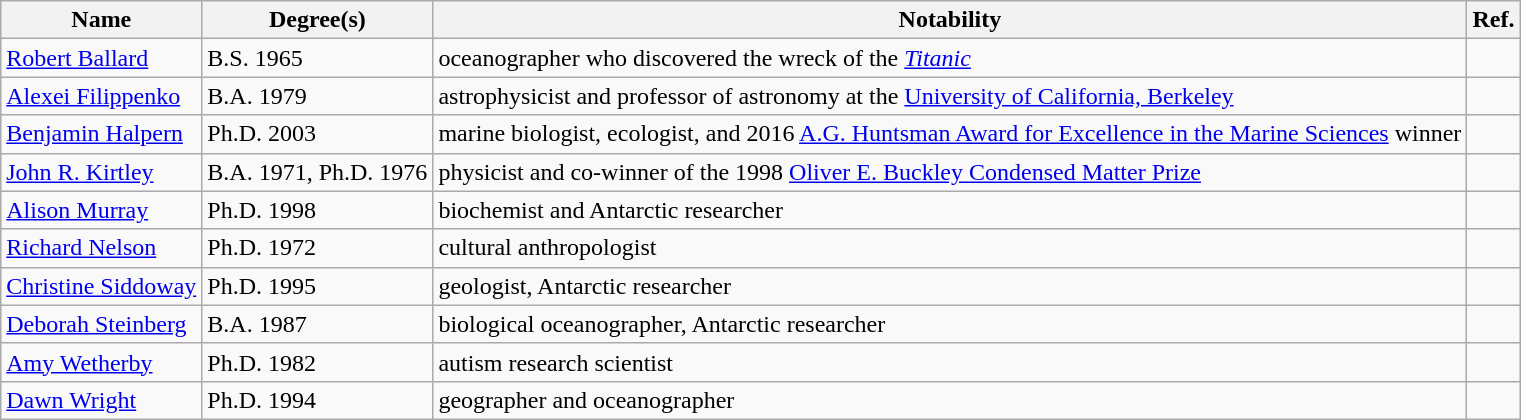<table class = "wikitable sortable">
<tr>
<th scope = "col">Name</th>
<th scope = "col" class="unsortable">Degree(s)</th>
<th scope = "col" class="unsortable">Notability</th>
<th scope = "col" class="unsortable">Ref.</th>
</tr>
<tr>
<td data-sort-value="Ballard, Robert"><a href='#'>Robert Ballard</a></td>
<td>B.S. 1965</td>
<td>oceanographer who discovered the wreck of the <em><a href='#'>Titanic</a></em></td>
<td></td>
</tr>
<tr>
<td data-sort-value="Filippenko, Alexei"><a href='#'>Alexei Filippenko</a></td>
<td>B.A. 1979</td>
<td>astrophysicist and professor of astronomy at the <a href='#'>University of California, Berkeley</a></td>
<td></td>
</tr>
<tr>
<td data-sort-value="Halpern, Benjamin"><a href='#'>Benjamin Halpern</a></td>
<td>Ph.D. 2003</td>
<td>marine biologist, ecologist, and 2016 <a href='#'>A.G. Huntsman Award for Excellence in the Marine Sciences</a> winner</td>
<td></td>
</tr>
<tr>
<td data-sort-value="Kirtley, John R."><a href='#'>John R. Kirtley</a></td>
<td>B.A. 1971, Ph.D. 1976</td>
<td>physicist and co-winner of the 1998 <a href='#'>Oliver E. Buckley Condensed Matter Prize</a></td>
<td></td>
</tr>
<tr>
<td data-sort-value="Murray, Alison"><a href='#'>Alison Murray</a></td>
<td>Ph.D. 1998</td>
<td>biochemist and Antarctic researcher</td>
<td></td>
</tr>
<tr>
<td data-sort-value="Nelson, Richard"><a href='#'>Richard Nelson</a></td>
<td>Ph.D. 1972</td>
<td>cultural anthropologist</td>
<td></td>
</tr>
<tr>
<td data-sort-value="Siddoway, Christine"><a href='#'>Christine Siddoway</a></td>
<td>Ph.D. 1995</td>
<td>geologist, Antarctic researcher</td>
<td></td>
</tr>
<tr>
<td data-sort-value="Steinberg, Deborah"><a href='#'>Deborah Steinberg</a></td>
<td>B.A. 1987</td>
<td>biological oceanographer, Antarctic researcher</td>
<td></td>
</tr>
<tr>
<td data-sort-value="Wetherby, Amy"><a href='#'>Amy Wetherby</a></td>
<td>Ph.D. 1982</td>
<td>autism research scientist</td>
<td></td>
</tr>
<tr>
<td data-sort-value="Wright, Dawn"><a href='#'>Dawn Wright</a></td>
<td>Ph.D. 1994</td>
<td>geographer and oceanographer</td>
<td></td>
</tr>
</table>
